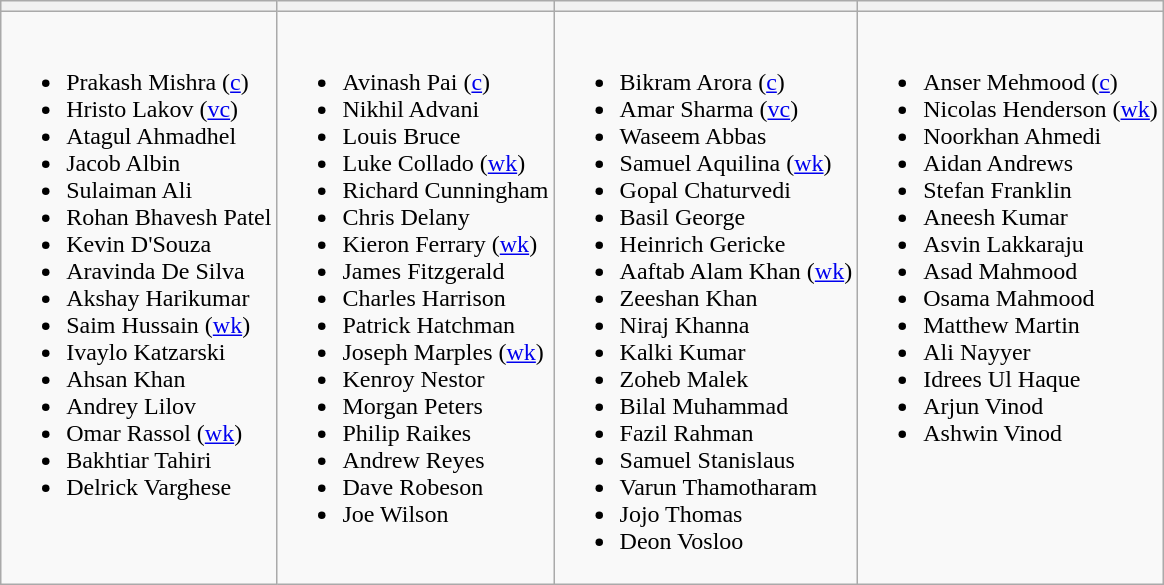<table class="wikitable" style="text-align:left; margin:auto">
<tr>
<th></th>
<th></th>
<th></th>
<th></th>
</tr>
<tr>
<td valign=top><br><ul><li>Prakash Mishra (<a href='#'>c</a>)</li><li>Hristo Lakov (<a href='#'>vc</a>)</li><li>Atagul Ahmadhel</li><li>Jacob Albin</li><li>Sulaiman Ali</li><li>Rohan Bhavesh Patel</li><li>Kevin D'Souza</li><li>Aravinda De Silva</li><li>Akshay Harikumar</li><li>Saim Hussain (<a href='#'>wk</a>)</li><li>Ivaylo Katzarski</li><li>Ahsan Khan</li><li>Andrey Lilov</li><li>Omar Rassol (<a href='#'>wk</a>)</li><li>Bakhtiar Tahiri</li><li>Delrick Varghese</li></ul></td>
<td valign=top><br><ul><li>Avinash Pai (<a href='#'>c</a>)</li><li>Nikhil Advani</li><li>Louis Bruce</li><li>Luke Collado (<a href='#'>wk</a>)</li><li>Richard Cunningham</li><li>Chris Delany</li><li>Kieron Ferrary (<a href='#'>wk</a>)</li><li>James Fitzgerald</li><li>Charles Harrison</li><li>Patrick Hatchman</li><li>Joseph Marples (<a href='#'>wk</a>)</li><li>Kenroy Nestor</li><li>Morgan Peters</li><li>Philip Raikes</li><li>Andrew Reyes</li><li>Dave Robeson</li><li>Joe Wilson</li></ul></td>
<td valign=top><br><ul><li>Bikram Arora (<a href='#'>c</a>)</li><li>Amar Sharma (<a href='#'>vc</a>)</li><li>Waseem Abbas</li><li>Samuel Aquilina (<a href='#'>wk</a>)</li><li>Gopal Chaturvedi</li><li>Basil George</li><li>Heinrich Gericke</li><li>Aaftab Alam Khan (<a href='#'>wk</a>)</li><li>Zeeshan Khan</li><li>Niraj Khanna</li><li>Kalki Kumar</li><li>Zoheb Malek</li><li>Bilal Muhammad</li><li>Fazil Rahman</li><li>Samuel Stanislaus</li><li>Varun Thamotharam</li><li>Jojo Thomas</li><li>Deon Vosloo</li></ul></td>
<td valign=top><br><ul><li>Anser Mehmood (<a href='#'>c</a>)</li><li>Nicolas Henderson (<a href='#'>wk</a>)</li><li>Noorkhan Ahmedi</li><li>Aidan Andrews</li><li>Stefan Franklin</li><li>Aneesh Kumar</li><li>Asvin Lakkaraju</li><li>Asad Mahmood</li><li>Osama Mahmood</li><li>Matthew Martin</li><li>Ali Nayyer</li><li>Idrees Ul Haque</li><li>Arjun Vinod</li><li>Ashwin Vinod</li></ul></td>
</tr>
</table>
